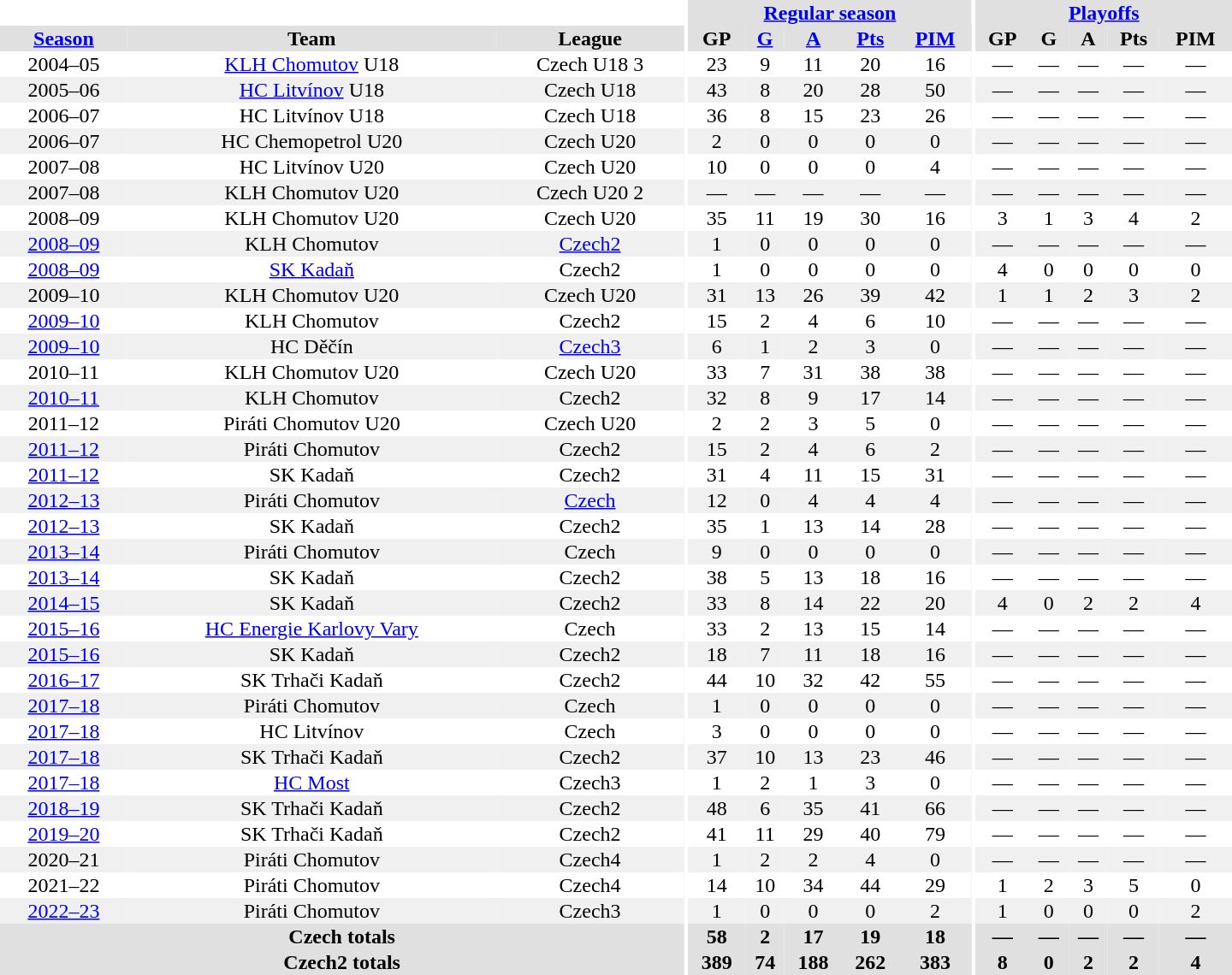<table border="0" cellpadding="1" cellspacing="0" style="text-align:center; width:60em">
<tr bgcolor="#e0e0e0">
<th colspan="3" bgcolor="#ffffff"></th>
<th rowspan="99" bgcolor="#ffffff"></th>
<th colspan="5"><a href='#'>Regular season</a></th>
<th rowspan="99" bgcolor="#ffffff"></th>
<th colspan="5"><a href='#'>Playoffs</a></th>
</tr>
<tr bgcolor="#e0e0e0">
<th><a href='#'>Season</a></th>
<th>Team</th>
<th>League</th>
<th>GP</th>
<th><a href='#'>G</a></th>
<th><a href='#'>A</a></th>
<th><a href='#'>Pts</a></th>
<th><a href='#'>PIM</a></th>
<th>GP</th>
<th>G</th>
<th>A</th>
<th>Pts</th>
<th>PIM</th>
</tr>
<tr>
<td>2004–05</td>
<td><a href='#'>KLH Chomutov</a> U18</td>
<td>Czech U18 3</td>
<td>23</td>
<td>9</td>
<td>11</td>
<td>20</td>
<td>16</td>
<td>—</td>
<td>—</td>
<td>—</td>
<td>—</td>
<td>—</td>
</tr>
<tr bgcolor="#f0f0f0">
<td>2005–06</td>
<td><a href='#'>HC Litvínov</a> U18</td>
<td>Czech U18</td>
<td>43</td>
<td>8</td>
<td>20</td>
<td>28</td>
<td>50</td>
<td>—</td>
<td>—</td>
<td>—</td>
<td>—</td>
<td>—</td>
</tr>
<tr>
<td>2006–07</td>
<td>HC Litvínov U18</td>
<td>Czech U18</td>
<td>36</td>
<td>8</td>
<td>15</td>
<td>23</td>
<td>26</td>
<td>—</td>
<td>—</td>
<td>—</td>
<td>—</td>
<td>—</td>
</tr>
<tr bgcolor="#f0f0f0">
<td>2006–07</td>
<td>HC Chemopetrol U20</td>
<td>Czech U20</td>
<td>2</td>
<td>0</td>
<td>0</td>
<td>0</td>
<td>0</td>
<td>—</td>
<td>—</td>
<td>—</td>
<td>—</td>
<td>—</td>
</tr>
<tr>
<td>2007–08</td>
<td>HC Litvínov U20</td>
<td>Czech U20</td>
<td>10</td>
<td>0</td>
<td>0</td>
<td>0</td>
<td>4</td>
<td>—</td>
<td>—</td>
<td>—</td>
<td>—</td>
<td>—</td>
</tr>
<tr bgcolor="#f0f0f0">
<td>2007–08</td>
<td>KLH Chomutov U20</td>
<td>Czech U20 2</td>
<td>—</td>
<td>—</td>
<td>—</td>
<td>—</td>
<td>—</td>
<td>—</td>
<td>—</td>
<td>—</td>
<td>—</td>
<td>—</td>
</tr>
<tr>
<td>2008–09</td>
<td>KLH Chomutov U20</td>
<td>Czech U20</td>
<td>35</td>
<td>11</td>
<td>19</td>
<td>30</td>
<td>16</td>
<td>3</td>
<td>1</td>
<td>3</td>
<td>4</td>
<td>2</td>
</tr>
<tr bgcolor="#f0f0f0">
<td><a href='#'>2008–09</a></td>
<td>KLH Chomutov</td>
<td><a href='#'>Czech2</a></td>
<td>1</td>
<td>0</td>
<td>0</td>
<td>0</td>
<td>0</td>
<td>—</td>
<td>—</td>
<td>—</td>
<td>—</td>
<td>—</td>
</tr>
<tr>
<td><a href='#'>2008–09</a></td>
<td><a href='#'>SK Kadaň</a></td>
<td>Czech2</td>
<td>1</td>
<td>0</td>
<td>0</td>
<td>0</td>
<td>0</td>
<td>4</td>
<td>0</td>
<td>0</td>
<td>0</td>
<td>0</td>
</tr>
<tr bgcolor="#f0f0f0">
<td>2009–10</td>
<td>KLH Chomutov U20</td>
<td>Czech U20</td>
<td>31</td>
<td>13</td>
<td>26</td>
<td>39</td>
<td>42</td>
<td>1</td>
<td>1</td>
<td>2</td>
<td>3</td>
<td>2</td>
</tr>
<tr>
<td><a href='#'>2009–10</a></td>
<td>KLH Chomutov</td>
<td>Czech2</td>
<td>15</td>
<td>2</td>
<td>4</td>
<td>6</td>
<td>10</td>
<td>—</td>
<td>—</td>
<td>—</td>
<td>—</td>
<td>—</td>
</tr>
<tr bgcolor="#f0f0f0">
<td><a href='#'>2009–10</a></td>
<td>HC Děčín</td>
<td><a href='#'>Czech3</a></td>
<td>6</td>
<td>1</td>
<td>2</td>
<td>3</td>
<td>0</td>
<td>—</td>
<td>—</td>
<td>—</td>
<td>—</td>
<td>—</td>
</tr>
<tr>
<td>2010–11</td>
<td>KLH Chomutov U20</td>
<td>Czech U20</td>
<td>33</td>
<td>7</td>
<td>31</td>
<td>38</td>
<td>38</td>
<td>—</td>
<td>—</td>
<td>—</td>
<td>—</td>
<td>—</td>
</tr>
<tr bgcolor="#f0f0f0">
<td><a href='#'>2010–11</a></td>
<td>KLH Chomutov</td>
<td>Czech2</td>
<td>32</td>
<td>8</td>
<td>9</td>
<td>17</td>
<td>14</td>
<td>—</td>
<td>—</td>
<td>—</td>
<td>—</td>
<td>—</td>
</tr>
<tr>
<td>2011–12</td>
<td>Piráti Chomutov U20</td>
<td>Czech U20</td>
<td>2</td>
<td>2</td>
<td>3</td>
<td>5</td>
<td>0</td>
<td>—</td>
<td>—</td>
<td>—</td>
<td>—</td>
<td>—</td>
</tr>
<tr bgcolor="#f0f0f0">
<td><a href='#'>2011–12</a></td>
<td>Piráti Chomutov</td>
<td>Czech2</td>
<td>15</td>
<td>2</td>
<td>4</td>
<td>6</td>
<td>2</td>
<td>—</td>
<td>—</td>
<td>—</td>
<td>—</td>
<td>—</td>
</tr>
<tr>
<td><a href='#'>2011–12</a></td>
<td>SK Kadaň</td>
<td>Czech2</td>
<td>31</td>
<td>4</td>
<td>11</td>
<td>15</td>
<td>31</td>
<td>—</td>
<td>—</td>
<td>—</td>
<td>—</td>
<td>—</td>
</tr>
<tr bgcolor="#f0f0f0">
<td><a href='#'>2012–13</a></td>
<td>Piráti Chomutov</td>
<td><a href='#'>Czech</a></td>
<td>12</td>
<td>0</td>
<td>4</td>
<td>4</td>
<td>4</td>
<td>—</td>
<td>—</td>
<td>—</td>
<td>—</td>
<td>—</td>
</tr>
<tr>
<td><a href='#'>2012–13</a></td>
<td>SK Kadaň</td>
<td>Czech2</td>
<td>35</td>
<td>1</td>
<td>13</td>
<td>14</td>
<td>28</td>
<td>—</td>
<td>—</td>
<td>—</td>
<td>—</td>
<td>—</td>
</tr>
<tr bgcolor="#f0f0f0">
<td><a href='#'>2013–14</a></td>
<td>Piráti Chomutov</td>
<td>Czech</td>
<td>9</td>
<td>0</td>
<td>0</td>
<td>0</td>
<td>0</td>
<td>—</td>
<td>—</td>
<td>—</td>
<td>—</td>
<td>—</td>
</tr>
<tr>
<td><a href='#'>2013–14</a></td>
<td>SK Kadaň</td>
<td>Czech2</td>
<td>38</td>
<td>5</td>
<td>13</td>
<td>18</td>
<td>16</td>
<td>—</td>
<td>—</td>
<td>—</td>
<td>—</td>
<td>—</td>
</tr>
<tr bgcolor="#f0f0f0">
<td><a href='#'>2014–15</a></td>
<td>SK Kadaň</td>
<td>Czech2</td>
<td>33</td>
<td>8</td>
<td>14</td>
<td>22</td>
<td>20</td>
<td>4</td>
<td>0</td>
<td>2</td>
<td>2</td>
<td>4</td>
</tr>
<tr>
<td><a href='#'>2015–16</a></td>
<td><a href='#'>HC Energie Karlovy Vary</a></td>
<td>Czech</td>
<td>33</td>
<td>2</td>
<td>13</td>
<td>15</td>
<td>14</td>
<td>—</td>
<td>—</td>
<td>—</td>
<td>—</td>
<td>—</td>
</tr>
<tr bgcolor="#f0f0f0">
<td><a href='#'>2015–16</a></td>
<td>SK Kadaň</td>
<td>Czech2</td>
<td>18</td>
<td>7</td>
<td>11</td>
<td>18</td>
<td>16</td>
<td>—</td>
<td>—</td>
<td>—</td>
<td>—</td>
<td>—</td>
</tr>
<tr>
<td><a href='#'>2016–17</a></td>
<td>SK Trhači Kadaň</td>
<td>Czech2</td>
<td>44</td>
<td>10</td>
<td>32</td>
<td>42</td>
<td>55</td>
<td>—</td>
<td>—</td>
<td>—</td>
<td>—</td>
<td>—</td>
</tr>
<tr bgcolor="#f0f0f0">
<td><a href='#'>2017–18</a></td>
<td>Piráti Chomutov</td>
<td>Czech</td>
<td>1</td>
<td>0</td>
<td>0</td>
<td>0</td>
<td>0</td>
<td>—</td>
<td>—</td>
<td>—</td>
<td>—</td>
<td>—</td>
</tr>
<tr>
<td><a href='#'>2017–18</a></td>
<td>HC Litvínov</td>
<td>Czech</td>
<td>3</td>
<td>0</td>
<td>0</td>
<td>0</td>
<td>0</td>
<td>—</td>
<td>—</td>
<td>—</td>
<td>—</td>
<td>—</td>
</tr>
<tr bgcolor="#f0f0f0">
<td><a href='#'>2017–18</a></td>
<td>SK Trhači Kadaň</td>
<td>Czech2</td>
<td>37</td>
<td>10</td>
<td>13</td>
<td>23</td>
<td>46</td>
<td>—</td>
<td>—</td>
<td>—</td>
<td>—</td>
<td>—</td>
</tr>
<tr>
<td><a href='#'>2017–18</a></td>
<td><a href='#'>HC Most</a></td>
<td>Czech3</td>
<td>1</td>
<td>2</td>
<td>1</td>
<td>3</td>
<td>0</td>
<td>—</td>
<td>—</td>
<td>—</td>
<td>—</td>
<td>—</td>
</tr>
<tr bgcolor="#f0f0f0">
<td><a href='#'>2018–19</a></td>
<td>SK Trhači Kadaň</td>
<td>Czech2</td>
<td>48</td>
<td>6</td>
<td>35</td>
<td>41</td>
<td>66</td>
<td>—</td>
<td>—</td>
<td>—</td>
<td>—</td>
<td>—</td>
</tr>
<tr>
<td><a href='#'>2019–20</a></td>
<td>SK Trhači Kadaň</td>
<td>Czech2</td>
<td>41</td>
<td>11</td>
<td>29</td>
<td>40</td>
<td>79</td>
<td>—</td>
<td>—</td>
<td>—</td>
<td>—</td>
<td>—</td>
</tr>
<tr bgcolor="#f0f0f0">
<td>2020–21</td>
<td>Piráti Chomutov</td>
<td>Czech4</td>
<td>1</td>
<td>2</td>
<td>2</td>
<td>4</td>
<td>0</td>
<td>—</td>
<td>—</td>
<td>—</td>
<td>—</td>
<td>—</td>
</tr>
<tr>
<td>2021–22</td>
<td>Piráti Chomutov</td>
<td>Czech4</td>
<td>14</td>
<td>10</td>
<td>34</td>
<td>44</td>
<td>29</td>
<td>1</td>
<td>2</td>
<td>3</td>
<td>5</td>
<td>0</td>
</tr>
<tr bgcolor="#f0f0f0">
<td><a href='#'>2022–23</a></td>
<td>Piráti Chomutov</td>
<td>Czech3</td>
<td>1</td>
<td>0</td>
<td>0</td>
<td>0</td>
<td>2</td>
<td>1</td>
<td>0</td>
<td>0</td>
<td>0</td>
<td>2</td>
</tr>
<tr>
</tr>
<tr ALIGN="center" bgcolor="#e0e0e0">
<th colspan="3">Czech totals</th>
<th ALIGN="center">58</th>
<th ALIGN="center">2</th>
<th ALIGN="center">17</th>
<th ALIGN="center">19</th>
<th ALIGN="center">18</th>
<th ALIGN="center">—</th>
<th ALIGN="center">—</th>
<th ALIGN="center">—</th>
<th ALIGN="center">—</th>
<th ALIGN="center">—</th>
</tr>
<tr>
</tr>
<tr ALIGN="center" bgcolor="#e0e0e0">
<th colspan="3">Czech2 totals</th>
<th ALIGN="center">389</th>
<th ALIGN="center">74</th>
<th ALIGN="center">188</th>
<th ALIGN="center">262</th>
<th ALIGN="center">383</th>
<th ALIGN="center">8</th>
<th ALIGN="center">0</th>
<th ALIGN="center">2</th>
<th ALIGN="center">2</th>
<th ALIGN="center">4</th>
</tr>
</table>
